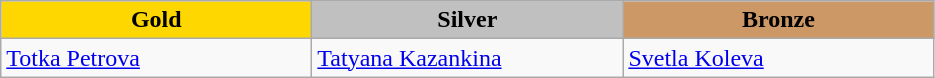<table class="wikitable" style="text-align:left">
<tr align="center">
<td width=200 bgcolor=gold><strong>Gold</strong></td>
<td width=200 bgcolor=silver><strong>Silver</strong></td>
<td width=200 bgcolor=CC9966><strong>Bronze</strong></td>
</tr>
<tr>
<td><a href='#'>Totka Petrova</a><br><em></em></td>
<td><a href='#'>Tatyana Kazankina</a><br><em></em></td>
<td><a href='#'>Svetla Koleva</a><br><em></em></td>
</tr>
</table>
